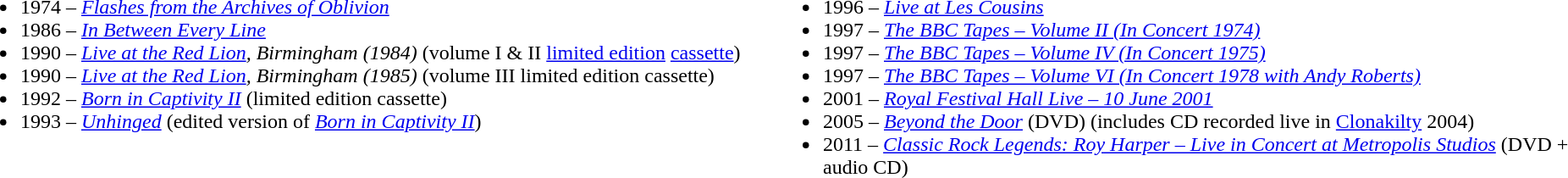<table style="width:100%" cellspacing="0" cellpadding="0">
<tr valign="top">
<td style="width:50%"><br><ul><li>1974 – <em><a href='#'>Flashes from the Archives of Oblivion</a></em></li><li>1986 – <em><a href='#'>In Between Every Line</a></em></li><li>1990 – <em><a href='#'>Live at the Red Lion</a>, Birmingham (1984) </em> (volume I & II <a href='#'>limited edition</a> <a href='#'>cassette</a>)</li><li>1990 – <em><a href='#'>Live at the Red Lion</a>, Birmingham (1985) </em> (volume III limited edition cassette)</li><li>1992 – <em><a href='#'>Born in Captivity II</a></em> (limited edition cassette)</li><li>1993 – <em><a href='#'>Unhinged</a></em> (edited version of <em><a href='#'>Born in Captivity II</a></em>)</li></ul></td>
<td style="width:50%"><br><ul><li>1996 – <em><a href='#'>Live at Les Cousins</a></em></li><li>1997 – <em><a href='#'>The BBC Tapes – Volume II (In Concert 1974)</a></em></li><li>1997 – <em><a href='#'>The BBC Tapes – Volume IV (In Concert 1975)</a></em></li><li>1997 – <em><a href='#'>The BBC Tapes – Volume VI (In Concert 1978 with Andy Roberts)</a></em></li><li>2001 – <em><a href='#'>Royal Festival Hall Live – 10 June 2001</a></em></li><li>2005 – <em><a href='#'>Beyond the Door</a></em> (DVD) (includes CD recorded live in <a href='#'>Clonakilty</a> 2004)</li><li>2011 – <em><a href='#'>Classic Rock Legends: Roy Harper – Live in Concert at Metropolis Studios</a></em> (DVD + audio CD)</li></ul></td>
</tr>
</table>
